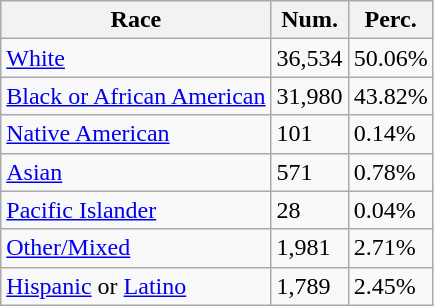<table class="wikitable">
<tr>
<th>Race</th>
<th>Num.</th>
<th>Perc.</th>
</tr>
<tr>
<td><a href='#'>White</a></td>
<td>36,534</td>
<td>50.06%</td>
</tr>
<tr>
<td><a href='#'>Black or African American</a></td>
<td>31,980</td>
<td>43.82%</td>
</tr>
<tr>
<td><a href='#'>Native American</a></td>
<td>101</td>
<td>0.14%</td>
</tr>
<tr>
<td><a href='#'>Asian</a></td>
<td>571</td>
<td>0.78%</td>
</tr>
<tr>
<td><a href='#'>Pacific Islander</a></td>
<td>28</td>
<td>0.04%</td>
</tr>
<tr>
<td><a href='#'>Other/Mixed</a></td>
<td>1,981</td>
<td>2.71%</td>
</tr>
<tr>
<td><a href='#'>Hispanic</a> or <a href='#'>Latino</a></td>
<td>1,789</td>
<td>2.45%</td>
</tr>
</table>
